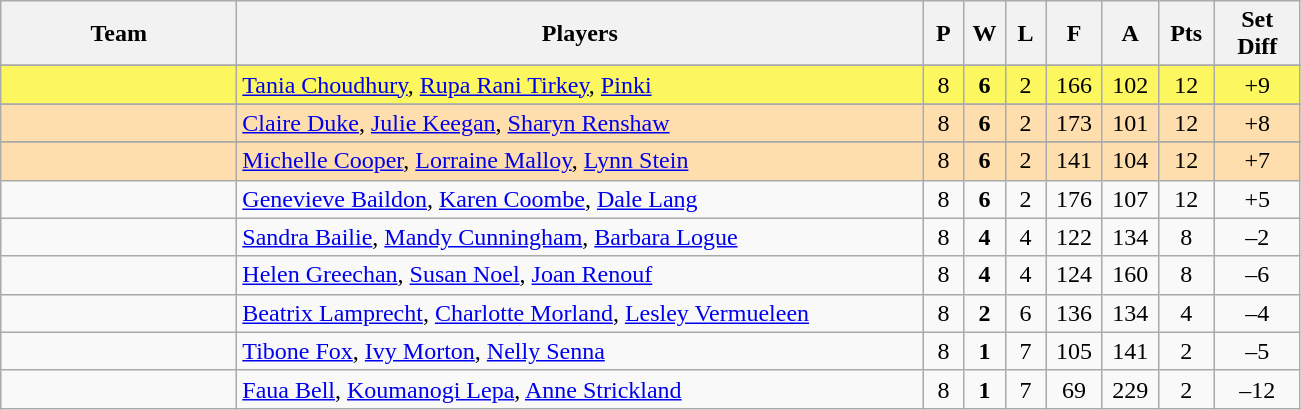<table class=wikitable style="text-align:center">
<tr>
<th width=150>Team</th>
<th width=450>Players</th>
<th width=20>P</th>
<th width=20>W</th>
<th width=20>L</th>
<th width=30>F</th>
<th width=30>A</th>
<th width=30>Pts</th>
<th width=50>Set Diff</th>
</tr>
<tr>
</tr>
<tr bgcolor=FCF75E>
<td align=left></td>
<td align=left><a href='#'>Tania Choudhury</a>, <a href='#'>Rupa Rani Tirkey</a>, <a href='#'>Pinki</a></td>
<td>8</td>
<td><strong>6</strong></td>
<td>2</td>
<td>166</td>
<td>102</td>
<td>12</td>
<td>+9</td>
</tr>
<tr>
</tr>
<tr bgcolor=FFDEAD>
<td align=left></td>
<td align=left><a href='#'>Claire Duke</a>, <a href='#'>Julie Keegan</a>, <a href='#'>Sharyn Renshaw</a></td>
<td>8</td>
<td><strong>6</strong></td>
<td>2</td>
<td>173</td>
<td>101</td>
<td>12</td>
<td>+8</td>
</tr>
<tr>
</tr>
<tr bgcolor=FFDEAD>
<td align=left></td>
<td align=left><a href='#'>Michelle Cooper</a>, <a href='#'>Lorraine Malloy</a>, <a href='#'>Lynn Stein</a></td>
<td>8</td>
<td><strong>6</strong></td>
<td>2</td>
<td>141</td>
<td>104</td>
<td>12</td>
<td>+7</td>
</tr>
<tr>
<td align=left></td>
<td align=left><a href='#'>Genevieve Baildon</a>, <a href='#'>Karen Coombe</a>, <a href='#'>Dale Lang</a></td>
<td>8</td>
<td><strong>6</strong></td>
<td>2</td>
<td>176</td>
<td>107</td>
<td>12</td>
<td>+5</td>
</tr>
<tr>
<td align=left></td>
<td align=left><a href='#'>Sandra Bailie</a>, <a href='#'>Mandy Cunningham</a>, <a href='#'>Barbara Logue</a></td>
<td>8</td>
<td><strong>4</strong></td>
<td>4</td>
<td>122</td>
<td>134</td>
<td>8</td>
<td>–2</td>
</tr>
<tr>
<td align=left></td>
<td align=left><a href='#'>Helen Greechan</a>, <a href='#'>Susan Noel</a>, <a href='#'>Joan Renouf</a></td>
<td>8</td>
<td><strong>4</strong></td>
<td>4</td>
<td>124</td>
<td>160</td>
<td>8</td>
<td>–6</td>
</tr>
<tr>
<td align=left></td>
<td align=left><a href='#'>Beatrix Lamprecht</a>, <a href='#'>Charlotte Morland</a>, <a href='#'>Lesley Vermueleen</a></td>
<td>8</td>
<td><strong>2</strong></td>
<td>6</td>
<td>136</td>
<td>134</td>
<td>4</td>
<td>–4</td>
</tr>
<tr>
<td align=left></td>
<td align=left><a href='#'>Tibone Fox</a>, <a href='#'>Ivy Morton</a>, <a href='#'>Nelly Senna</a></td>
<td>8</td>
<td><strong>1</strong></td>
<td>7</td>
<td>105</td>
<td>141</td>
<td>2</td>
<td>–5</td>
</tr>
<tr>
<td align=left></td>
<td align=left><a href='#'>Faua Bell</a>, <a href='#'>Koumanogi Lepa</a>, <a href='#'>Anne Strickland</a></td>
<td>8</td>
<td><strong>1</strong></td>
<td>7</td>
<td>69</td>
<td>229</td>
<td>2</td>
<td>–12</td>
</tr>
</table>
